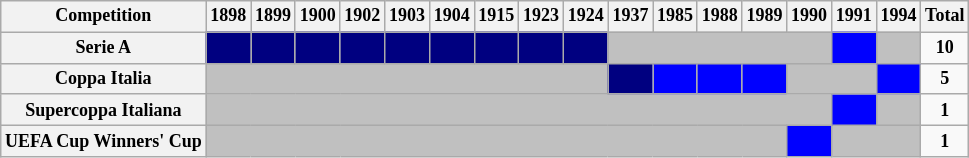<table class="wikitable" style="text-align:center; font-size: 12px">
<tr>
<th>Competition</th>
<th>1898</th>
<th>1899</th>
<th>1900</th>
<th>1902</th>
<th>1903</th>
<th>1904</th>
<th>1915</th>
<th>1923</th>
<th>1924</th>
<th>1937</th>
<th>1985</th>
<th>1988</th>
<th>1989</th>
<th>1990</th>
<th>1991</th>
<th>1994</th>
<th>Total</th>
</tr>
<tr>
<th>Serie A</th>
<td bgcolor="#000080"></td>
<td bgcolor="#000080"></td>
<td bgcolor="#000080"></td>
<td bgcolor="#000080"></td>
<td bgcolor="#000080"></td>
<td bgcolor="#000080"></td>
<td bgcolor="#000080"></td>
<td bgcolor="#000080"></td>
<td bgcolor="#000080"></td>
<td colspan=5 rowspan=1 bgcolor=#C0C0C0></td>
<td bgcolor="#0000FF"></td>
<td colspan=1 rowspan=1 bgcolor=#C0C0C0></td>
<td><strong>10</strong></td>
</tr>
<tr>
<th>Coppa Italia</th>
<td colspan=9 rowspan=1 bgcolor=#C0C0C0></td>
<td bgcolor="#000080"></td>
<td bgcolor="#0000FF"></td>
<td bgcolor="#0000FF"></td>
<td bgcolor="#0000FF"></td>
<td colspan=2 rowspan=1 bgcolor=#C0C0C0></td>
<td bgcolor="#0000FF"></td>
<td><strong>5</strong></td>
</tr>
<tr>
<th>Supercoppa Italiana</th>
<td colspan=14 rowspan=1 bgcolor=#C0C0C0></td>
<td bgcolor="#0000FF"></td>
<td bgcolor=#C0C0C0></td>
<td><strong>1</strong></td>
</tr>
<tr>
<th>UEFA Cup Winners' Cup</th>
<td colspan=13 rowspan=1 bgcolor=#C0C0C0></td>
<td bgcolor="#0000FF"></td>
<td colspan=2 rowspan=1 bgcolor=#C0C0C0></td>
<td><strong>1</strong></td>
</tr>
</table>
